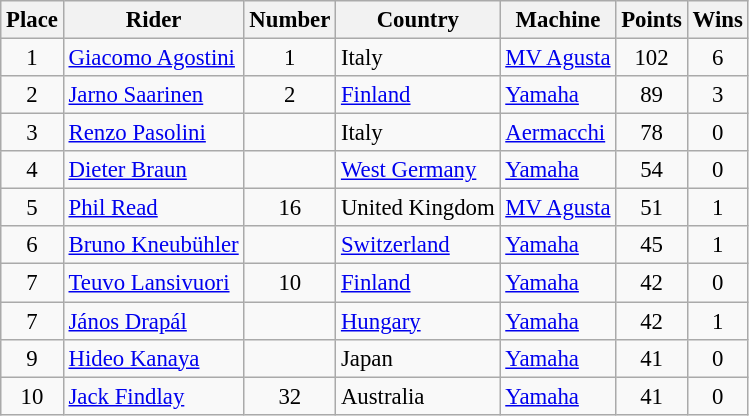<table class="wikitable" style="font-size: 95%;">
<tr>
<th>Place</th>
<th>Rider</th>
<th>Number</th>
<th>Country</th>
<th>Machine</th>
<th>Points</th>
<th>Wins</th>
</tr>
<tr>
<td align=center>1</td>
<td> <a href='#'>Giacomo Agostini</a></td>
<td align=center>1</td>
<td>Italy</td>
<td><a href='#'>MV Agusta</a></td>
<td align=center>102</td>
<td align=center>6</td>
</tr>
<tr>
<td align=center>2</td>
<td> <a href='#'>Jarno Saarinen</a></td>
<td align=center>2</td>
<td><a href='#'>Finland</a></td>
<td><a href='#'>Yamaha</a></td>
<td align=center>89</td>
<td align=center>3</td>
</tr>
<tr>
<td align=center>3</td>
<td> <a href='#'>Renzo Pasolini</a></td>
<td></td>
<td>Italy</td>
<td><a href='#'>Aermacchi</a></td>
<td align=center>78</td>
<td align=center>0</td>
</tr>
<tr>
<td align=center>4</td>
<td> <a href='#'>Dieter Braun</a></td>
<td></td>
<td><a href='#'>West Germany</a></td>
<td><a href='#'>Yamaha</a></td>
<td align=center>54</td>
<td align=center>0</td>
</tr>
<tr>
<td align=center>5</td>
<td> <a href='#'>Phil Read</a></td>
<td align=center>16</td>
<td>United Kingdom</td>
<td><a href='#'>MV Agusta</a></td>
<td align=center>51</td>
<td align=center>1</td>
</tr>
<tr>
<td align=center>6</td>
<td> <a href='#'>Bruno Kneubühler</a></td>
<td></td>
<td><a href='#'>Switzerland</a></td>
<td><a href='#'>Yamaha</a></td>
<td align=center>45</td>
<td align=center>1</td>
</tr>
<tr>
<td align=center>7</td>
<td> <a href='#'>Teuvo Lansivuori</a></td>
<td align=center>10</td>
<td><a href='#'>Finland</a></td>
<td><a href='#'>Yamaha</a></td>
<td align=center>42</td>
<td align=center>0</td>
</tr>
<tr>
<td align=center>7</td>
<td> <a href='#'>János Drapál</a></td>
<td></td>
<td><a href='#'>Hungary</a></td>
<td><a href='#'>Yamaha</a></td>
<td align=center>42</td>
<td align=center>1</td>
</tr>
<tr>
<td align=center>9</td>
<td> <a href='#'>Hideo Kanaya</a></td>
<td></td>
<td>Japan</td>
<td><a href='#'>Yamaha</a></td>
<td align=center>41</td>
<td align=center>0</td>
</tr>
<tr>
<td align=center>10</td>
<td> <a href='#'>Jack Findlay</a></td>
<td align=center>32</td>
<td>Australia</td>
<td><a href='#'>Yamaha</a></td>
<td align=center>41</td>
<td align=center>0</td>
</tr>
</table>
